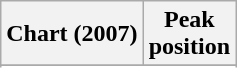<table class="wikitable sortable plainrowheaders" style="text-align:center">
<tr>
<th scope="col">Chart (2007)</th>
<th scope="col">Peak<br> position</th>
</tr>
<tr>
</tr>
<tr>
</tr>
<tr>
</tr>
<tr>
</tr>
</table>
